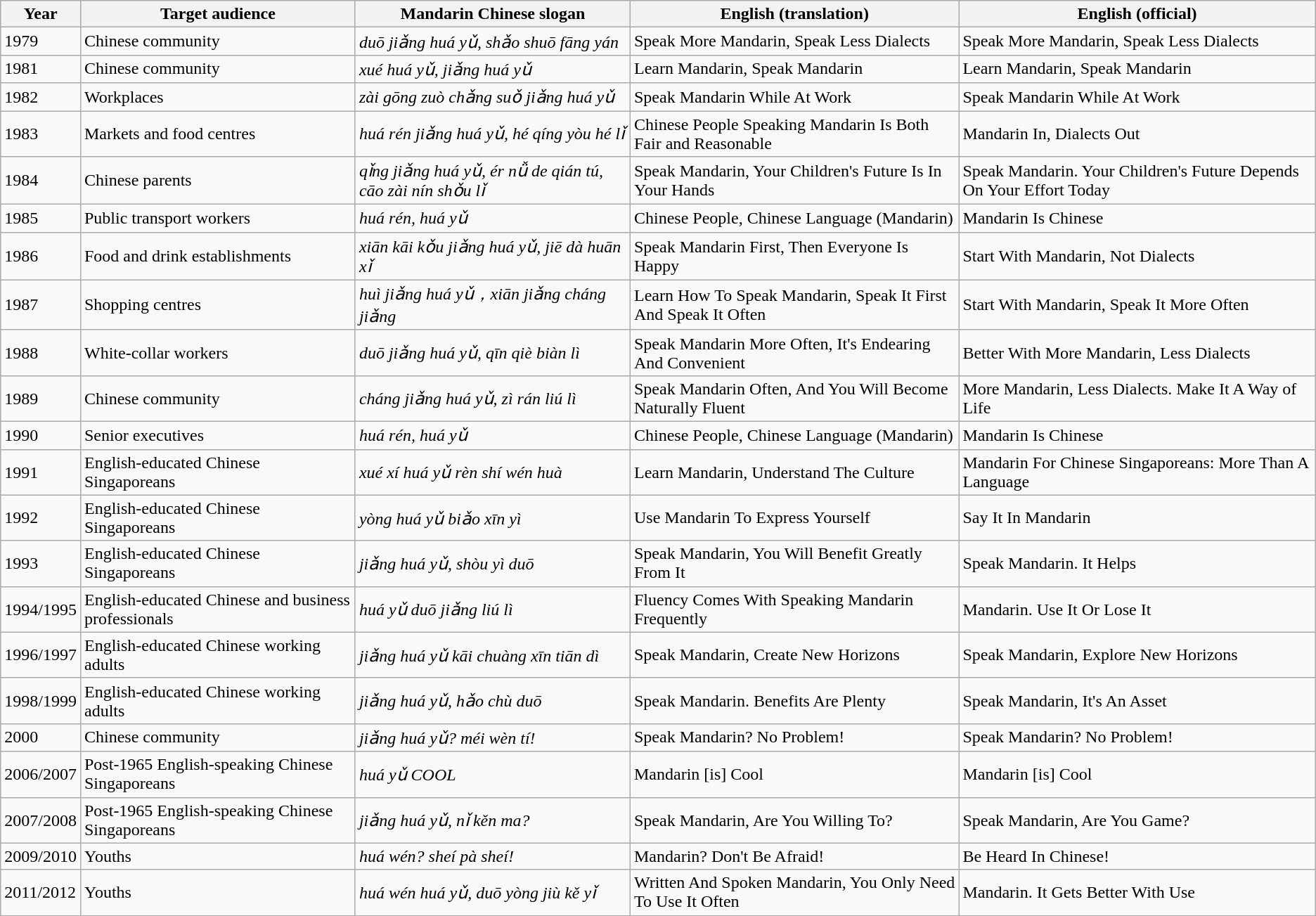<table class="wikitable">
<tr>
<th>Year</th>
<th>Target audience</th>
<th>Mandarin Chinese slogan</th>
<th>English (translation)</th>
<th>English (official)</th>
</tr>
<tr>
<td>1979</td>
<td>Chinese community</td>
<td> <em>duō jiǎng huá yǔ, shǎo shuō fāng yán</em></td>
<td>Speak More Mandarin, Speak Less Dialects</td>
<td>Speak More Mandarin, Speak Less Dialects</td>
</tr>
<tr>
<td>1981</td>
<td>Chinese community</td>
<td> <em>xué huá yǔ, jiǎng huá yǔ</em></td>
<td>Learn Mandarin, Speak Mandarin</td>
<td>Learn Mandarin, Speak Mandarin</td>
</tr>
<tr>
<td>1982</td>
<td>Workplaces</td>
<td> <em>zài gōng zuò chǎng suǒ jiǎng huá yǔ</em></td>
<td>Speak Mandarin While At Work</td>
<td>Speak Mandarin While At Work</td>
</tr>
<tr>
<td>1983</td>
<td>Markets and food centres</td>
<td> <em>huá rén jiǎng huá yǔ, hé qíng yòu hé lǐ</em></td>
<td>Chinese People Speaking Mandarin Is Both Fair and Reasonable</td>
<td>Mandarin In, Dialects Out</td>
</tr>
<tr>
<td>1984</td>
<td>Chinese parents</td>
<td> <em>qǐng jiǎng huá yǔ, ér nǚ de qián tú, cāo zài nín shǒu lǐ</em></td>
<td>Speak Mandarin, Your Children's Future Is In Your Hands</td>
<td>Speak Mandarin. Your Children's Future Depends On Your Effort Today</td>
</tr>
<tr>
<td>1985</td>
<td>Public transport workers</td>
<td> <em>huá rén, huá yǔ</em></td>
<td>Chinese People, Chinese Language (Mandarin)</td>
<td>Mandarin Is Chinese</td>
</tr>
<tr>
<td>1986</td>
<td>Food and drink establishments</td>
<td> <em>xiān kāi kǒu jiǎng huá yǔ, jiē dà huān xǐ</em></td>
<td>Speak Mandarin First, Then Everyone Is Happy</td>
<td>Start With Mandarin, Not Dialects</td>
</tr>
<tr>
<td>1987</td>
<td>Shopping centres</td>
<td> <em>huì jiǎng huá yǔ，xiān jiǎng cháng jiǎng</em></td>
<td>Learn How To Speak Mandarin, Speak It First And Speak It Often</td>
<td>Start With Mandarin, Speak It More Often</td>
</tr>
<tr>
<td>1988</td>
<td>White-collar workers</td>
<td> <em>duō jiǎng huá yǔ, qīn qiè biàn lì</em></td>
<td>Speak Mandarin More Often, It's Endearing And Convenient</td>
<td>Better With More Mandarin, Less Dialects</td>
</tr>
<tr>
<td>1989</td>
<td>Chinese community</td>
<td> <em>cháng jiǎng huá yǔ, zì rán liú lì</em></td>
<td>Speak Mandarin Often, And You Will Become Naturally Fluent</td>
<td>More Mandarin, Less Dialects. Make It A Way of Life</td>
</tr>
<tr>
<td>1990</td>
<td>Senior executives</td>
<td> <em>huá rén, huá yǔ</em></td>
<td>Chinese People, Chinese Language (Mandarin)</td>
<td>Mandarin Is Chinese</td>
</tr>
<tr>
<td>1991</td>
<td>English-educated Chinese Singaporeans</td>
<td> <em>xué xí huá yǔ rèn shí wén huà</em></td>
<td>Learn Mandarin, Understand The Culture</td>
<td>Mandarin For Chinese Singaporeans: More Than A Language</td>
</tr>
<tr>
<td>1992</td>
<td>English-educated Chinese Singaporeans</td>
<td> <em>yòng huá yǔ biǎo xīn yì</em></td>
<td>Use Mandarin To Express Yourself</td>
<td>Say It In Mandarin</td>
</tr>
<tr>
<td>1993</td>
<td>English-educated Chinese Singaporeans</td>
<td> <em>jiǎng huá yǔ, shòu yì duō</em></td>
<td>Speak Mandarin, You Will Benefit Greatly From It</td>
<td>Speak Mandarin. It Helps</td>
</tr>
<tr>
<td>1994/1995</td>
<td>English-educated Chinese and business professionals</td>
<td> <em>huá yǔ duō jiǎng liú lì</em></td>
<td>Fluency Comes With Speaking Mandarin Frequently</td>
<td>Mandarin. Use It Or Lose It</td>
</tr>
<tr>
<td>1996/1997</td>
<td>English-educated Chinese working adults</td>
<td> <em>jiǎng huá yǔ kāi chuàng xīn tiān dì</em></td>
<td>Speak Mandarin, Create New Horizons</td>
<td>Speak Mandarin, Explore New Horizons</td>
</tr>
<tr>
<td>1998/1999</td>
<td>English-educated Chinese working adults</td>
<td> <em>jiǎng huá yǔ, hǎo chù duō</em></td>
<td>Speak Mandarin. Benefits Are Plenty</td>
<td>Speak Mandarin, It's An Asset</td>
</tr>
<tr>
<td>2000</td>
<td>Chinese community</td>
<td> <em>jiǎng huá yǔ? méi wèn tí!</em></td>
<td>Speak Mandarin? No Problem!</td>
<td>Speak Mandarin? No Problem!</td>
</tr>
<tr>
<td>2006/2007</td>
<td>Post-1965 English-speaking Chinese Singaporeans</td>
<td> <em>huá yǔ COOL</em></td>
<td>Mandarin [is] Cool</td>
<td>Mandarin [is] Cool</td>
</tr>
<tr>
<td>2007/2008</td>
<td>Post-1965 English-speaking Chinese Singaporeans</td>
<td> <em>jiǎng huá yǔ, nǐ kěn ma?</em></td>
<td>Speak Mandarin, Are You Willing To?</td>
<td>Speak Mandarin, Are You Game?</td>
</tr>
<tr>
<td>2009/2010</td>
<td>Youths</td>
<td> <em>huá wén? sheí pà sheí!</em></td>
<td>Mandarin? Don't Be Afraid!</td>
<td>Be Heard In Chinese!</td>
</tr>
<tr>
<td>2011/2012</td>
<td>Youths</td>
<td> <em>huá wén huá yǔ, duō yòng jiù kě yǐ</em></td>
<td>Written And Spoken Mandarin, You Only Need To Use It Often</td>
<td>Mandarin. It Gets Better With Use</td>
</tr>
</table>
